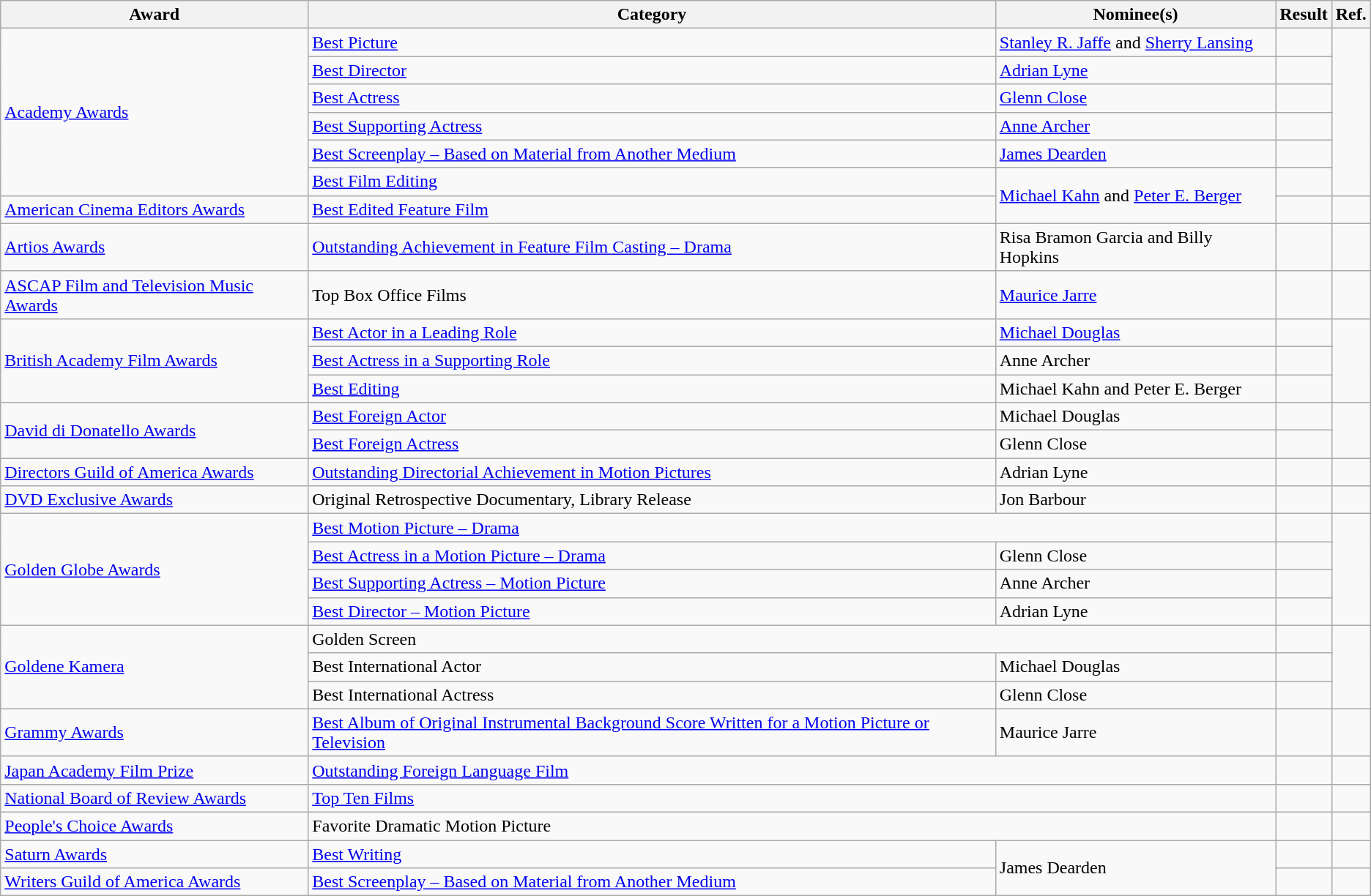<table class="wikitable plainrowheaders">
<tr>
<th>Award</th>
<th>Category</th>
<th>Nominee(s)</th>
<th>Result</th>
<th>Ref.</th>
</tr>
<tr>
<td rowspan="6"><a href='#'>Academy Awards</a></td>
<td><a href='#'>Best Picture</a></td>
<td><a href='#'>Stanley R. Jaffe</a> and <a href='#'>Sherry Lansing</a></td>
<td></td>
<td align="center" rowspan="6"></td>
</tr>
<tr>
<td><a href='#'>Best Director</a></td>
<td><a href='#'>Adrian Lyne</a></td>
<td></td>
</tr>
<tr>
<td><a href='#'>Best Actress</a></td>
<td><a href='#'>Glenn Close</a></td>
<td></td>
</tr>
<tr>
<td><a href='#'>Best Supporting Actress</a></td>
<td><a href='#'>Anne Archer</a></td>
<td></td>
</tr>
<tr>
<td><a href='#'>Best Screenplay – Based on Material from Another Medium</a></td>
<td><a href='#'>James Dearden</a></td>
<td></td>
</tr>
<tr>
<td><a href='#'>Best Film Editing</a></td>
<td rowspan="2"><a href='#'>Michael Kahn</a> and <a href='#'>Peter E. Berger</a></td>
<td></td>
</tr>
<tr>
<td><a href='#'>American Cinema Editors Awards</a></td>
<td><a href='#'>Best Edited Feature Film</a></td>
<td></td>
<td align="center"></td>
</tr>
<tr>
<td><a href='#'>Artios Awards</a></td>
<td><a href='#'>Outstanding Achievement in Feature Film Casting – Drama</a></td>
<td>Risa Bramon Garcia and Billy Hopkins</td>
<td></td>
<td align="center"></td>
</tr>
<tr>
<td><a href='#'>ASCAP Film and Television Music Awards</a></td>
<td>Top Box Office Films</td>
<td><a href='#'>Maurice Jarre</a></td>
<td></td>
<td align="center"></td>
</tr>
<tr>
<td rowspan="3"><a href='#'>British Academy Film Awards</a></td>
<td><a href='#'>Best Actor in a Leading Role</a></td>
<td><a href='#'>Michael Douglas</a></td>
<td></td>
<td align="center" rowspan="3"></td>
</tr>
<tr>
<td><a href='#'>Best Actress in a Supporting Role</a></td>
<td>Anne Archer</td>
<td></td>
</tr>
<tr>
<td><a href='#'>Best Editing</a></td>
<td>Michael Kahn and Peter E. Berger</td>
<td></td>
</tr>
<tr>
<td rowspan="2"><a href='#'>David di Donatello Awards</a></td>
<td><a href='#'>Best Foreign Actor</a></td>
<td>Michael Douglas</td>
<td></td>
<td align="center" rowspan="2"></td>
</tr>
<tr>
<td><a href='#'>Best Foreign Actress</a></td>
<td>Glenn Close</td>
<td></td>
</tr>
<tr>
<td><a href='#'>Directors Guild of America Awards</a></td>
<td><a href='#'>Outstanding Directorial Achievement in Motion Pictures</a></td>
<td>Adrian Lyne</td>
<td></td>
<td align="center"></td>
</tr>
<tr>
<td><a href='#'>DVD Exclusive Awards</a></td>
<td>Original Retrospective Documentary, Library Release</td>
<td>Jon Barbour</td>
<td></td>
<td align="center"></td>
</tr>
<tr>
<td rowspan="4"><a href='#'>Golden Globe Awards</a></td>
<td colspan="2"><a href='#'>Best Motion Picture – Drama</a></td>
<td></td>
<td align="center" rowspan="4"></td>
</tr>
<tr>
<td><a href='#'>Best Actress in a Motion Picture – Drama</a></td>
<td>Glenn Close</td>
<td></td>
</tr>
<tr>
<td><a href='#'>Best Supporting Actress – Motion Picture</a></td>
<td>Anne Archer</td>
<td></td>
</tr>
<tr>
<td><a href='#'>Best Director – Motion Picture</a></td>
<td>Adrian Lyne</td>
<td></td>
</tr>
<tr>
<td rowspan="3"><a href='#'>Goldene Kamera</a></td>
<td colspan="2">Golden Screen</td>
<td></td>
<td align="center" rowspan="3"></td>
</tr>
<tr>
<td>Best International Actor</td>
<td>Michael Douglas</td>
<td></td>
</tr>
<tr>
<td>Best International Actress</td>
<td>Glenn Close</td>
<td></td>
</tr>
<tr>
<td><a href='#'>Grammy Awards</a></td>
<td><a href='#'>Best Album of Original Instrumental Background Score Written for a Motion Picture or Television</a></td>
<td>Maurice Jarre</td>
<td></td>
<td align="center"></td>
</tr>
<tr>
<td><a href='#'>Japan Academy Film Prize</a></td>
<td colspan="2"><a href='#'>Outstanding Foreign Language Film</a></td>
<td></td>
<td align="center"></td>
</tr>
<tr>
<td><a href='#'>National Board of Review Awards</a></td>
<td colspan="2"><a href='#'>Top Ten Films</a></td>
<td></td>
<td align="center"></td>
</tr>
<tr>
<td><a href='#'>People's Choice Awards</a></td>
<td colspan="2">Favorite Dramatic Motion Picture</td>
<td></td>
<td align="center"></td>
</tr>
<tr>
<td><a href='#'>Saturn Awards</a></td>
<td><a href='#'>Best Writing</a></td>
<td rowspan="2">James Dearden</td>
<td></td>
<td align="center"></td>
</tr>
<tr>
<td><a href='#'>Writers Guild of America Awards</a></td>
<td><a href='#'>Best Screenplay – Based on Material from Another Medium</a></td>
<td></td>
<td align="center"></td>
</tr>
</table>
